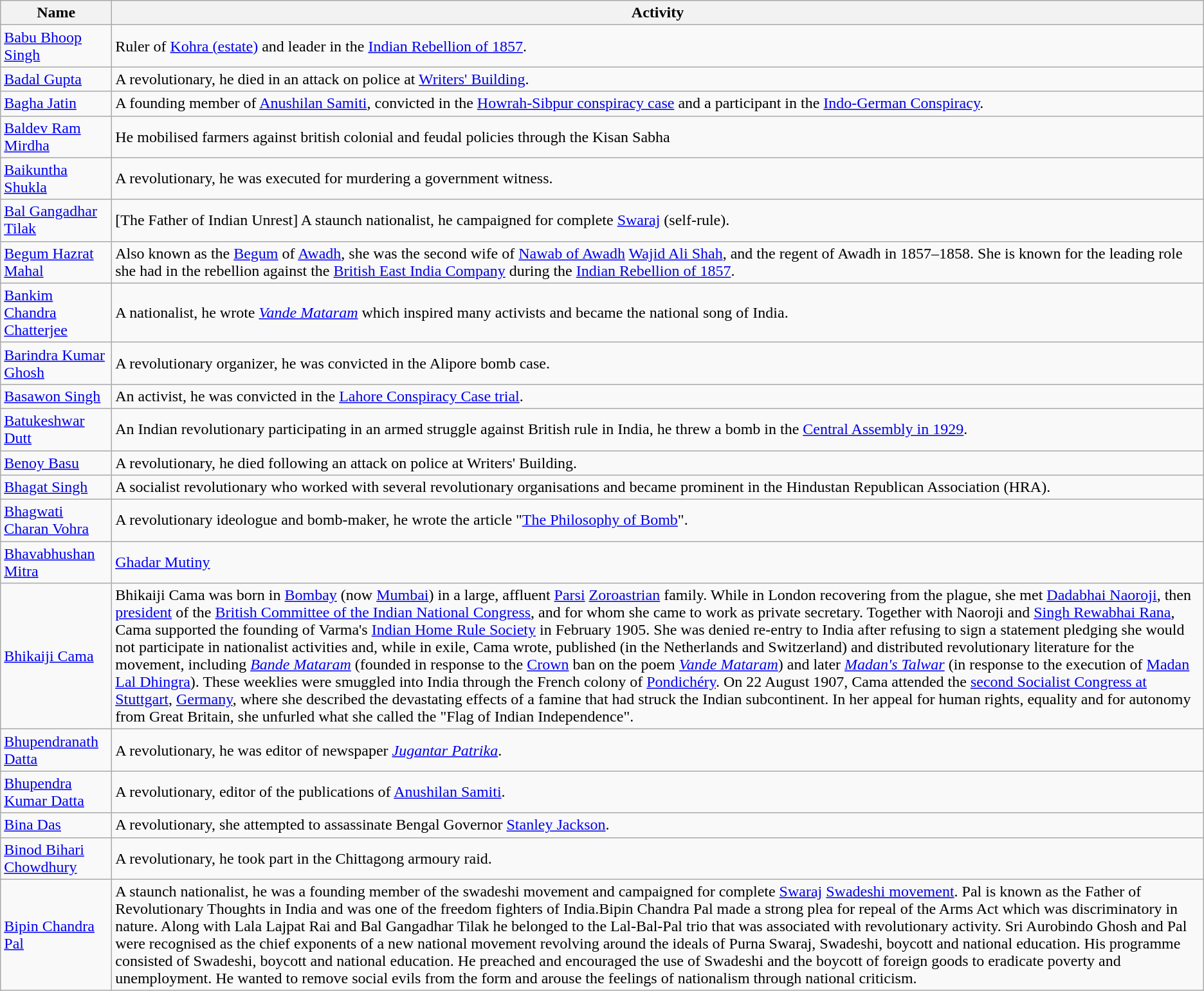<table class="wikitable">
<tr>
<th>Name</th>
<th>Activity</th>
</tr>
<tr>
<td><a href='#'>Babu Bhoop Singh</a></td>
<td>Ruler of <a href='#'>Kohra (estate)</a> and leader in the <a href='#'>Indian Rebellion of 1857</a>.</td>
</tr>
<tr>
<td><a href='#'>Badal Gupta</a></td>
<td>A revolutionary, he died in an attack on police at <a href='#'>Writers' Building</a>.</td>
</tr>
<tr>
<td><a href='#'>Bagha Jatin</a></td>
<td>A founding member of <a href='#'>Anushilan Samiti</a>, convicted in the <a href='#'>Howrah-Sibpur conspiracy case</a> and a participant in the <a href='#'>Indo-German Conspiracy</a>.</td>
</tr>
<tr>
<td><a href='#'>Baldev Ram Mirdha</a></td>
<td>He mobilised farmers against british colonial and feudal policies through the Kisan Sabha</td>
</tr>
<tr>
<td><a href='#'>Baikuntha Shukla</a></td>
<td>A revolutionary, he was executed for murdering a government witness.</td>
</tr>
<tr>
<td><a href='#'>Bal Gangadhar Tilak</a></td>
<td>[The Father of Indian Unrest] A staunch nationalist, he campaigned for complete <a href='#'>Swaraj</a> (self-rule).</td>
</tr>
<tr>
<td><a href='#'>Begum Hazrat Mahal</a></td>
<td>Also known as the <a href='#'>Begum</a> of <a href='#'>Awadh</a>, she was the second wife of <a href='#'>Nawab of Awadh</a> <a href='#'>Wajid  Ali Shah</a>, and the regent of Awadh in 1857–1858. She is known for the leading role she had in the rebellion against the <a href='#'>British East India Company</a> during the <a href='#'>Indian Rebellion of 1857</a>.</td>
</tr>
<tr>
<td><a href='#'>Bankim Chandra Chatterjee</a></td>
<td>A nationalist, he wrote <em><a href='#'>Vande Mataram</a></em> which inspired many activists and became the national song of India.</td>
</tr>
<tr>
<td><a href='#'>Barindra Kumar Ghosh</a></td>
<td>A revolutionary organizer, he was convicted in the Alipore bomb case.</td>
</tr>
<tr>
<td><a href='#'>Basawon Singh</a></td>
<td>An activist, he was convicted in the <a href='#'>Lahore Conspiracy Case trial</a>.</td>
</tr>
<tr>
<td><a href='#'>Batukeshwar Dutt</a></td>
<td>An Indian revolutionary participating in an armed struggle against British rule in India, he threw a bomb in the <a href='#'>Central Assembly in 1929</a>.</td>
</tr>
<tr>
<td><a href='#'>Benoy Basu</a></td>
<td>A revolutionary, he died following an attack on police at Writers' Building.</td>
</tr>
<tr>
<td><a href='#'>Bhagat Singh</a></td>
<td>A socialist revolutionary who worked with several revolutionary organisations and became prominent in the Hindustan Republican Association (HRA).</td>
</tr>
<tr>
<td><a href='#'>Bhagwati Charan Vohra</a></td>
<td>A revolutionary ideologue and bomb-maker, he wrote the article "<a href='#'>The Philosophy of Bomb</a>".</td>
</tr>
<tr>
<td><a href='#'>Bhavabhushan Mitra</a></td>
<td><a href='#'>Ghadar Mutiny</a></td>
</tr>
<tr>
<td><a href='#'>Bhikaiji Cama</a></td>
<td>Bhikaiji Cama was born in <a href='#'>Bombay</a> (now <a href='#'>Mumbai</a>) in a large, affluent <a href='#'>Parsi</a> <a href='#'>Zoroastrian</a> family. While in London recovering from the plague, she met <a href='#'>Dadabhai Naoroji</a>, then <a href='#'>president</a> of the <a href='#'>British Committee of the Indian National Congress</a>, and for whom she came to work as private secretary. Together with Naoroji and <a href='#'>Singh Rewabhai Rana</a>, Cama supported the founding of Varma's <a href='#'>Indian Home Rule Society</a> in February 1905. She was denied re-entry to India after refusing to sign a statement pledging she would not participate in nationalist activities and, while in exile, Cama wrote, published (in the Netherlands and Switzerland) and distributed revolutionary literature for the movement, including <em><a href='#'>Bande Mataram</a></em> (founded in response to the <a href='#'>Crown</a> ban on the poem <em><a href='#'>Vande Mataram</a></em>) and later <em><a href='#'>Madan's Talwar</a></em> (in response to the execution of <a href='#'>Madan Lal Dhingra</a>). These weeklies were smuggled into India through the French colony of <a href='#'>Pondichéry</a>. On 22 August 1907, Cama attended the <a href='#'>second Socialist Congress at Stuttgart</a>, <a href='#'>Germany</a>, where she described the devastating effects of a famine that had struck the Indian subcontinent. In her appeal for human rights, equality and for autonomy from Great Britain, she unfurled what she called the "Flag of Indian Independence".</td>
</tr>
<tr>
<td><a href='#'>Bhupendranath Datta</a></td>
<td>A revolutionary, he was editor of newspaper <em><a href='#'>Jugantar Patrika</a></em>.</td>
</tr>
<tr>
<td><a href='#'>Bhupendra Kumar Datta</a></td>
<td>A revolutionary, editor of the publications of <a href='#'>Anushilan Samiti</a>.</td>
</tr>
<tr>
<td><a href='#'>Bina Das</a></td>
<td>A revolutionary, she attempted to assassinate Bengal Governor <a href='#'>Stanley Jackson</a>.</td>
</tr>
<tr>
<td><a href='#'>Binod Bihari Chowdhury</a></td>
<td>A revolutionary, he took part in the Chittagong armoury raid.</td>
</tr>
<tr>
<td><a href='#'>Bipin Chandra Pal</a></td>
<td>A staunch nationalist, he was a founding member of the swadeshi movement and campaigned for complete <a href='#'>Swaraj</a> <a href='#'>Swadeshi movement</a>. Pal is known as the Father of Revolutionary Thoughts in India and was one of the freedom fighters of India.Bipin Chandra Pal made a strong plea for repeal of the Arms Act which was discriminatory in nature. Along with Lala Lajpat Rai and Bal Gangadhar Tilak he belonged to the Lal-Bal-Pal trio that was associated with revolutionary activity. Sri Aurobindo Ghosh and Pal were recognised as the chief exponents of a new national movement revolving around the ideals of Purna Swaraj, Swadeshi, boycott and national education. His programme consisted of Swadeshi, boycott and national education. He preached and encouraged the use of Swadeshi and the boycott of foreign goods to eradicate poverty and unemployment. He wanted to remove social evils from the form and arouse the feelings of nationalism through national criticism.</td>
</tr>
</table>
